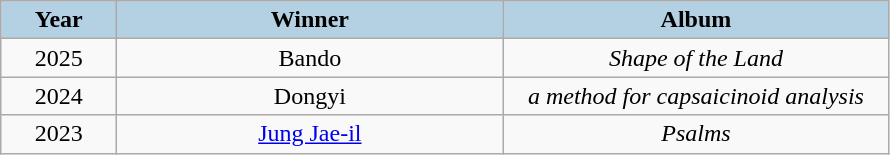<table class="wikitable" style="text-align: center">
<tr>
<th width="70" style="background:#b3d1e3; ">Year</th>
<th width="250" style="background:#b3d1e3; ">Winner</th>
<th width="250" style="background:#b3d1e3; ">Album</th>
</tr>
<tr>
<td>2025</td>
<td>Bando</td>
<td><em>Shape of the Land</em></td>
</tr>
<tr>
<td>2024</td>
<td>Dongyi</td>
<td><em>a method for capsaicinoid analysis</em></td>
</tr>
<tr>
<td>2023</td>
<td><a href='#'>Jung Jae-il</a></td>
<td><em>Psalms</em></td>
</tr>
</table>
